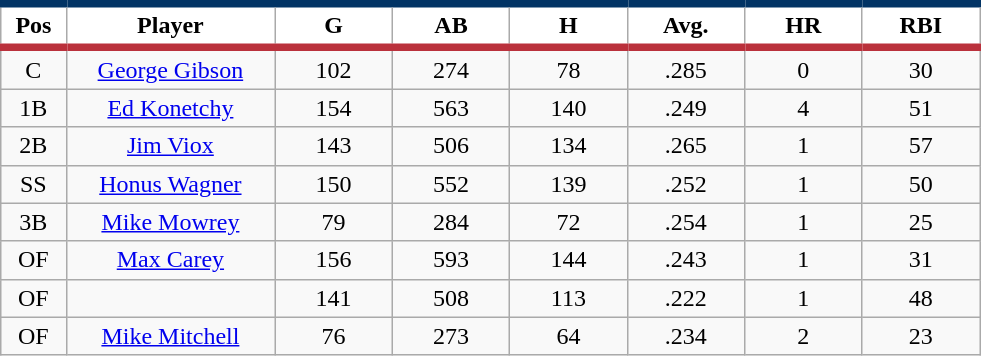<table class="wikitable sortable">
<tr>
<th style="background:#FFFFFF; border-top:#023465 5px solid; border-bottom:#ba313c 5px solid;" width="5%">Pos</th>
<th style="background:#FFFFFF; border-top:#023465 5px solid; border-bottom:#ba313c 5px solid;" width="16%">Player</th>
<th style="background:#FFFFFF; border-top:#023465 5px solid; border-bottom:#ba313c 5px solid;" width="9%">G</th>
<th style="background:#FFFFFF; border-top:#023465 5px solid; border-bottom:#ba313c 5px solid;" width="9%">AB</th>
<th style="background:#FFFFFF; border-top:#023465 5px solid; border-bottom:#ba313c 5px solid;" width="9%">H</th>
<th style="background:#FFFFFF; border-top:#023465 5px solid; border-bottom:#ba313c 5px solid;" width="9%">Avg.</th>
<th style="background:#FFFFFF; border-top:#023465 5px solid; border-bottom:#ba313c 5px solid;" width="9%">HR</th>
<th style="background:#FFFFFF; border-top:#023465 5px solid; border-bottom:#ba313c 5px solid;" width="9%">RBI</th>
</tr>
<tr align="center">
<td>C</td>
<td><a href='#'>George Gibson</a></td>
<td>102</td>
<td>274</td>
<td>78</td>
<td>.285</td>
<td>0</td>
<td>30</td>
</tr>
<tr align=center>
<td>1B</td>
<td><a href='#'>Ed Konetchy</a></td>
<td>154</td>
<td>563</td>
<td>140</td>
<td>.249</td>
<td>4</td>
<td>51</td>
</tr>
<tr align=center>
<td>2B</td>
<td><a href='#'>Jim Viox</a></td>
<td>143</td>
<td>506</td>
<td>134</td>
<td>.265</td>
<td>1</td>
<td>57</td>
</tr>
<tr align=center>
<td>SS</td>
<td><a href='#'>Honus Wagner</a></td>
<td>150</td>
<td>552</td>
<td>139</td>
<td>.252</td>
<td>1</td>
<td>50</td>
</tr>
<tr align=center>
<td>3B</td>
<td><a href='#'>Mike Mowrey</a></td>
<td>79</td>
<td>284</td>
<td>72</td>
<td>.254</td>
<td>1</td>
<td>25</td>
</tr>
<tr align=center>
<td>OF</td>
<td><a href='#'>Max Carey</a></td>
<td>156</td>
<td>593</td>
<td>144</td>
<td>.243</td>
<td>1</td>
<td>31</td>
</tr>
<tr align=center>
<td>OF</td>
<td></td>
<td>141</td>
<td>508</td>
<td>113</td>
<td>.222</td>
<td>1</td>
<td>48</td>
</tr>
<tr align="center">
<td>OF</td>
<td><a href='#'>Mike Mitchell</a></td>
<td>76</td>
<td>273</td>
<td>64</td>
<td>.234</td>
<td>2</td>
<td>23</td>
</tr>
</table>
